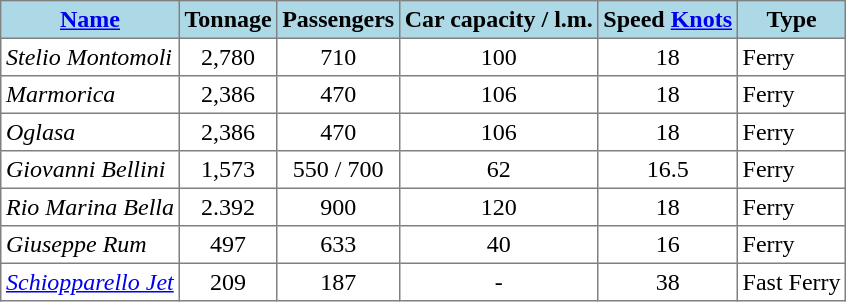<table class="toccolours" border="1" cellpadding="3" style="border-collapse:collapse">
<tr bgcolor=lightblue>
<th><a href='#'>Name</a></th>
<th>Tonnage</th>
<th>Passengers</th>
<th>Car capacity / l.m.</th>
<th>Speed <a href='#'>Knots</a></th>
<th>Type</th>
</tr>
<tr>
<td><em>Stelio Montomoli</em></td>
<td align=center>2,780</td>
<td align=center>710</td>
<td align=center>100</td>
<td align=center>18</td>
<td>Ferry</td>
</tr>
<tr>
<td><em>Marmorica</em></td>
<td align=center>2,386</td>
<td align=center>470</td>
<td align=center>106</td>
<td align=center>18</td>
<td>Ferry</td>
</tr>
<tr>
<td><em>Oglasa</em></td>
<td align=center>2,386</td>
<td align=center>470</td>
<td align=center>106</td>
<td align=center>18</td>
<td>Ferry</td>
</tr>
<tr>
<td><em>Giovanni Bellini</em></td>
<td align=center>1,573</td>
<td align=center>550 / 700</td>
<td align=center>62</td>
<td align=center>16.5</td>
<td>Ferry</td>
</tr>
<tr>
<td><em>Rio Marina Bella</em></td>
<td align=center>2.392</td>
<td align=center>900</td>
<td align=center>120</td>
<td align=center>18</td>
<td>Ferry</td>
</tr>
<tr>
<td><em>Giuseppe Rum</em></td>
<td align=center>497</td>
<td align=center>633</td>
<td align=center>40</td>
<td align=center>16</td>
<td>Ferry</td>
</tr>
<tr>
<td><em><a href='#'>Schiopparello Jet</a></em></td>
<td align=center>209</td>
<td align=center>187</td>
<td align=center>-</td>
<td align=center>38</td>
<td>Fast Ferry</td>
</tr>
</table>
